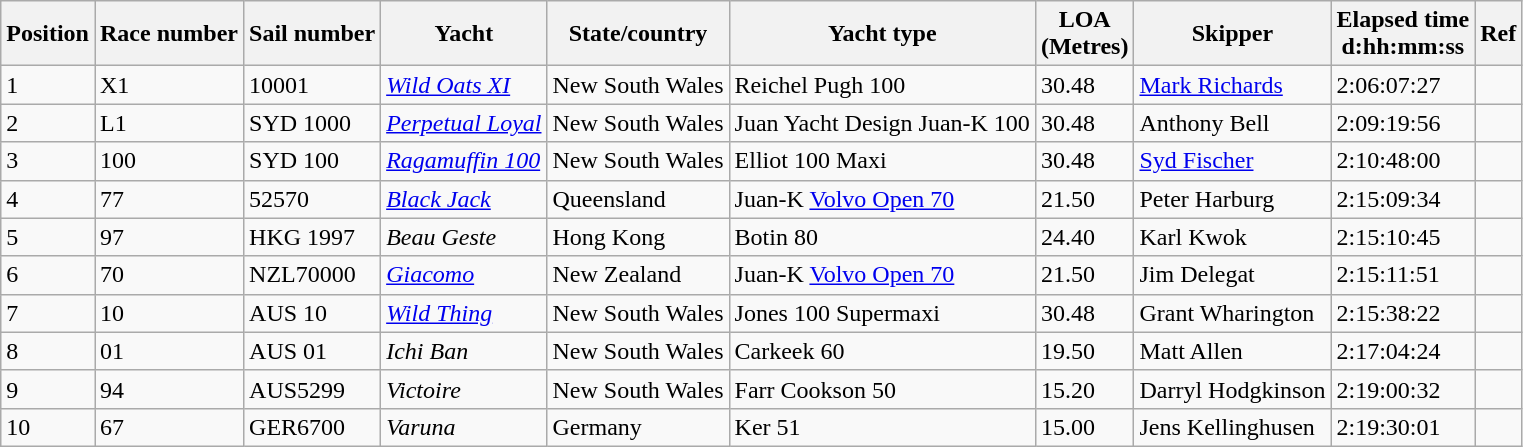<table class="wikitable">
<tr>
<th>Position</th>
<th>Race number</th>
<th>Sail number</th>
<th>Yacht</th>
<th>State/country</th>
<th>Yacht type</th>
<th>LOA <br>(Metres)</th>
<th>Skipper</th>
<th>Elapsed time <br>d:hh:mm:ss</th>
<th>Ref</th>
</tr>
<tr>
<td>1</td>
<td>X1</td>
<td>10001</td>
<td><em><a href='#'>Wild Oats XI</a></em></td>
<td> New South Wales</td>
<td>Reichel Pugh 100</td>
<td>30.48</td>
<td><a href='#'>Mark Richards</a></td>
<td>2:06:07:27</td>
<td></td>
</tr>
<tr>
<td>2</td>
<td>L1</td>
<td>SYD 1000</td>
<td><em><a href='#'>Perpetual Loyal</a></em></td>
<td> New South Wales</td>
<td>Juan Yacht Design Juan-K 100</td>
<td>30.48</td>
<td>Anthony Bell</td>
<td>2:09:19:56</td>
<td></td>
</tr>
<tr>
<td>3</td>
<td>100</td>
<td>SYD 100</td>
<td><em><a href='#'>Ragamuffin 100</a></em></td>
<td> New South Wales</td>
<td>Elliot 100 Maxi</td>
<td>30.48</td>
<td><a href='#'>Syd Fischer</a></td>
<td>2:10:48:00</td>
<td></td>
</tr>
<tr>
<td>4</td>
<td>77</td>
<td>52570</td>
<td><em><a href='#'>Black Jack</a></em></td>
<td> Queensland</td>
<td>Juan-K <a href='#'>Volvo Open 70</a></td>
<td>21.50</td>
<td>Peter Harburg</td>
<td>2:15:09:34</td>
<td></td>
</tr>
<tr>
<td>5</td>
<td>97</td>
<td>HKG 1997</td>
<td><em>Beau Geste</em></td>
<td> Hong Kong</td>
<td>Botin 80</td>
<td>24.40</td>
<td>Karl Kwok</td>
<td>2:15:10:45</td>
<td></td>
</tr>
<tr>
<td>6</td>
<td>70</td>
<td>NZL70000</td>
<td><em><a href='#'>Giacomo</a></em></td>
<td> New Zealand</td>
<td>Juan-K <a href='#'>Volvo Open 70</a></td>
<td>21.50</td>
<td>Jim Delegat</td>
<td>2:15:11:51</td>
<td></td>
</tr>
<tr>
<td>7</td>
<td>10</td>
<td>AUS 10</td>
<td><em><a href='#'>Wild Thing</a></em></td>
<td> New South Wales</td>
<td>Jones 100 Supermaxi</td>
<td>30.48</td>
<td>Grant Wharington</td>
<td>2:15:38:22</td>
<td></td>
</tr>
<tr>
<td>8</td>
<td>01</td>
<td>AUS 01</td>
<td><em>Ichi Ban</em></td>
<td> New South Wales</td>
<td>Carkeek 60</td>
<td>19.50</td>
<td>Matt Allen</td>
<td>2:17:04:24</td>
<td></td>
</tr>
<tr>
<td>9</td>
<td>94</td>
<td>AUS5299</td>
<td><em>Victoire</em></td>
<td> New South Wales</td>
<td>Farr Cookson 50</td>
<td>15.20</td>
<td>Darryl Hodgkinson</td>
<td>2:19:00:32</td>
<td></td>
</tr>
<tr>
<td>10</td>
<td>67</td>
<td>GER6700</td>
<td><em>Varuna</em></td>
<td> Germany</td>
<td>Ker 51</td>
<td>15.00</td>
<td>Jens Kellinghusen</td>
<td>2:19:30:01</td>
<td></td>
</tr>
</table>
